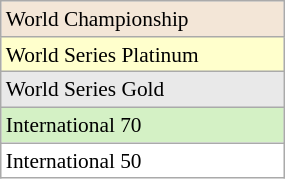<table class=wikitable style=font-size:89%;width:15%>
<tr style="background:#F3E6D7;">
<td>World Championship</td>
</tr>
<tr style="background:#ffc;">
<td>World Series Platinum</td>
</tr>
<tr style="background:#E9E9E9;">
<td>World Series Gold</td>
</tr>
<tr style="background:#D4F1C5;">
<td>International 70</td>
</tr>
<tr style="background:#fff;">
<td>International 50</td>
</tr>
</table>
